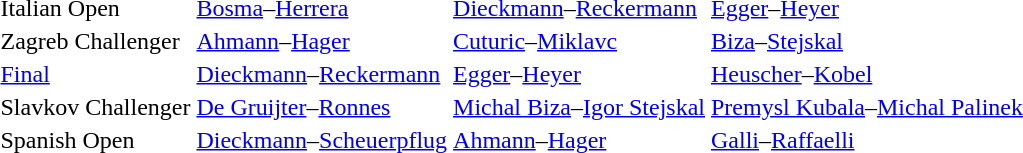<table>
<tr>
<td>Italian Open</td>
<td> <a href='#'>Bosma</a>–<a href='#'>Herrera</a></td>
<td> <a href='#'>Dieckmann</a>–<a href='#'>Reckermann</a></td>
<td> <a href='#'>Egger</a>–<a href='#'>Heyer</a></td>
</tr>
<tr>
<td>Zagreb Challenger</td>
<td> <a href='#'>Ahmann</a>–<a href='#'>Hager</a></td>
<td> <a href='#'>Cuturic</a>–<a href='#'>Miklavc</a></td>
<td> <a href='#'>Biza</a>–<a href='#'>Stejskal</a></td>
</tr>
<tr>
<td><a href='#'>Final</a></td>
<td> <a href='#'>Dieckmann</a>–<a href='#'>Reckermann</a></td>
<td> <a href='#'>Egger</a>–<a href='#'>Heyer</a></td>
<td> <a href='#'>Heuscher</a>–<a href='#'>Kobel</a></td>
</tr>
<tr>
<td>Slavkov Challenger</td>
<td> <a href='#'>De Gruijter</a>–<a href='#'>Ronnes</a></td>
<td> <a href='#'>Michal Biza</a>–<a href='#'>Igor Stejskal</a></td>
<td> <a href='#'>Premysl Kubala</a>–<a href='#'>Michal Palinek</a></td>
</tr>
<tr>
<td>Spanish Open</td>
<td> <a href='#'>Dieckmann</a>–<a href='#'>Scheuerpflug</a></td>
<td> <a href='#'>Ahmann</a>–<a href='#'>Hager</a></td>
<td> <a href='#'>Galli</a>–<a href='#'>Raffaelli</a></td>
</tr>
</table>
